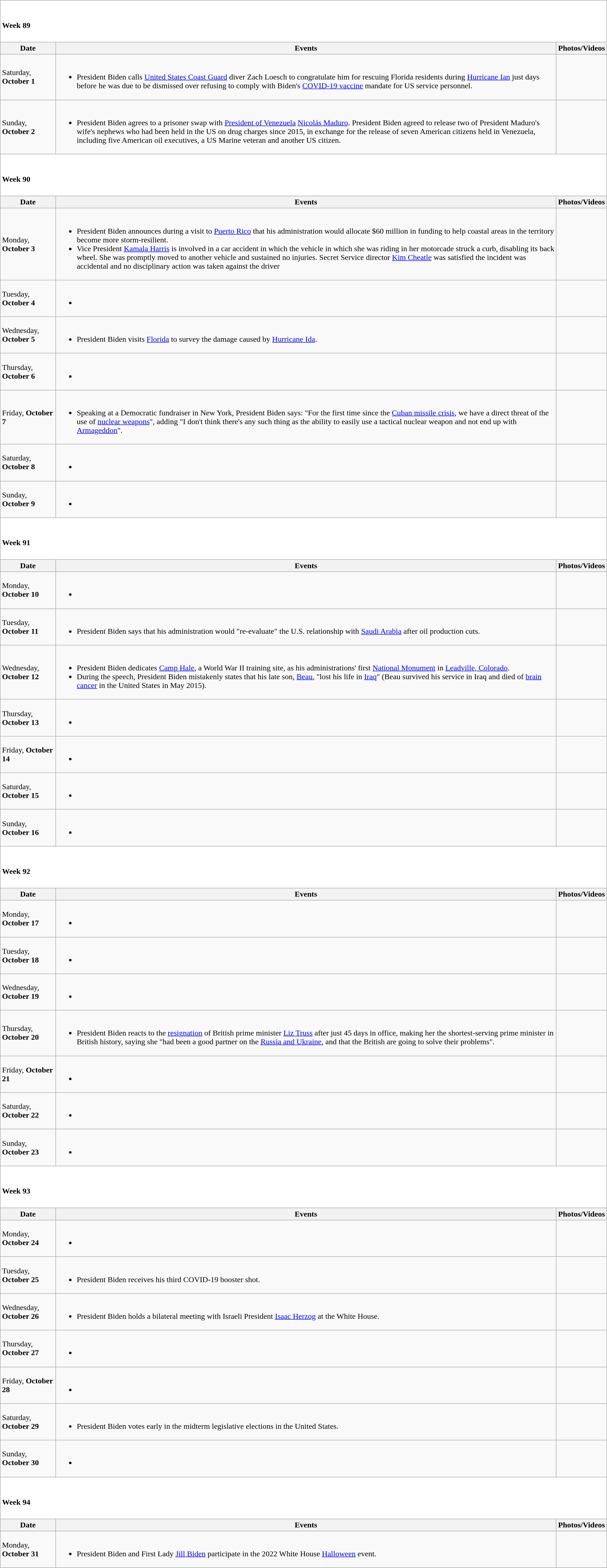<table class="wikitable">
<tr style="background:white;">
<td colspan="3"><br><h4>Week 89</h4></td>
</tr>
<tr>
<th>Date</th>
<th>Events</th>
<th>Photos/Videos</th>
</tr>
<tr>
<td>Saturday, <strong>October 1</strong></td>
<td><br><ul><li>President Biden calls <a href='#'>United States Coast Guard</a> diver Zach Loesch to congratulate him for rescuing Florida residents during <a href='#'>Hurricane Ian</a> just days before he was due to be dismissed over refusing to comply with Biden's <a href='#'>COVID-19 vaccine</a> mandate for US service personnel.</li></ul></td>
<td></td>
</tr>
<tr>
<td>Sunday, <strong>October 2</strong></td>
<td><br><ul><li>President Biden agrees to a prisoner swap with <a href='#'>President of Venezuela</a> <a href='#'>Nicolás Maduro</a>. President Biden agreed to release two of President Maduro's wife's nephews who had been held in the US on drug charges since 2015, in exchange for the release of seven American citizens held in Venezuela, including five American oil executives, a US Marine veteran and another US citizen.</li></ul></td>
<td></td>
</tr>
<tr style="background:white;">
<td colspan="3"><br><h4>Week 90</h4></td>
</tr>
<tr>
<th>Date</th>
<th>Events</th>
<th>Photos/Videos</th>
</tr>
<tr>
<td>Monday, <strong>October 3</strong></td>
<td><br><ul><li>President Biden announces during a visit to <a href='#'>Puerto Rico</a> that his administration would allocate $60 million in funding to help coastal areas in the territory become more storm-resilient.</li><li>Vice President <a href='#'>Kamala Harris</a> is involved in a car accident in which the vehicle in which she was riding in her motorcade struck a curb, disabling its back wheel. She was promptly moved to another vehicle and sustained no injuries. Secret Service director <a href='#'>Kim Cheatle</a> was satisfied the incident was accidental and no disciplinary action was taken against the driver</li></ul></td>
<td></td>
</tr>
<tr>
<td>Tuesday, <strong>October 4</strong></td>
<td><br><ul><li></li></ul></td>
<td></td>
</tr>
<tr>
<td>Wednesday, <strong>October 5</strong></td>
<td><br><ul><li>President Biden visits <a href='#'>Florida</a> to survey the damage caused by <a href='#'>Hurricane Ida</a>.</li></ul></td>
<td></td>
</tr>
<tr>
<td>Thursday, <strong>October 6</strong></td>
<td><br><ul><li></li></ul></td>
<td></td>
</tr>
<tr>
<td>Friday, <strong>October 7</strong></td>
<td><br><ul><li>Speaking at a Democratic fundraiser in New York, President Biden says: "For the first time since the <a href='#'>Cuban missile crisis</a>, we have a direct threat of the use of <a href='#'>nuclear weapons</a>", adding "I don't think there's any such thing as the ability to easily use a tactical nuclear weapon and not end up with <a href='#'>Armageddon</a>".</li></ul></td>
<td></td>
</tr>
<tr>
<td>Saturday, <strong>October 8</strong></td>
<td><br><ul><li></li></ul></td>
<td></td>
</tr>
<tr>
<td>Sunday, <strong>October 9</strong></td>
<td><br><ul><li></li></ul></td>
<td></td>
</tr>
<tr style="background:white;">
<td colspan="3"><br><h4>Week 91</h4></td>
</tr>
<tr>
<th>Date</th>
<th>Events</th>
<th>Photos/Videos</th>
</tr>
<tr>
<td>Monday, <strong>October 10</strong></td>
<td><br><ul><li></li></ul></td>
<td></td>
</tr>
<tr>
<td>Tuesday, <strong>October 11</strong></td>
<td><br><ul><li>President Biden says that his administration would "re-evaluate" the U.S. relationship with <a href='#'>Saudi Arabia</a> after oil production cuts.</li></ul></td>
<td></td>
</tr>
<tr>
<td>Wednesday, <strong>October 12</strong></td>
<td><br><ul><li>President Biden dedicates <a href='#'>Camp Hale</a>, a World War II training site, as his administrations' first <a href='#'>National Monument</a> in <a href='#'>Leadville, Colorado</a>.</li><li>During the speech, President Biden mistakenly states that his late son, <a href='#'>Beau</a>, "lost his life in <a href='#'>Iraq</a>" (Beau survived his service in Iraq and died of <a href='#'>brain cancer</a> in the United States in May 2015).</li></ul></td>
<td></td>
</tr>
<tr>
<td>Thursday, <strong>October 13</strong></td>
<td><br><ul><li></li></ul></td>
<td></td>
</tr>
<tr>
<td>Friday, <strong>October 14</strong></td>
<td><br><ul><li></li></ul></td>
<td></td>
</tr>
<tr>
<td>Saturday, <strong>October 15</strong></td>
<td><br><ul><li></li></ul></td>
<td></td>
</tr>
<tr>
<td>Sunday, <strong>October 16</strong></td>
<td><br><ul><li></li></ul></td>
<td></td>
</tr>
<tr style="background:white;">
<td colspan="3"><br><h4>Week 92</h4></td>
</tr>
<tr>
<th>Date</th>
<th>Events</th>
<th>Photos/Videos</th>
</tr>
<tr>
<td>Monday, <strong>October 17</strong></td>
<td><br><ul><li></li></ul></td>
<td></td>
</tr>
<tr>
<td>Tuesday, <strong>October 18</strong></td>
<td><br><ul><li></li></ul></td>
<td></td>
</tr>
<tr>
<td>Wednesday, <strong>October 19</strong></td>
<td><br><ul><li></li></ul></td>
<td></td>
</tr>
<tr>
<td>Thursday, <strong>October 20</strong></td>
<td><br><ul><li>President Biden reacts to the <a href='#'>resignation</a> of British prime minister <a href='#'>Liz Truss</a> after just 45 days in office, making her the shortest-serving prime minister in British history, saying she "had been a good partner on the <a href='#'>Russia and Ukraine</a>, and that the British are going to solve their problems".</li></ul></td>
<td></td>
</tr>
<tr>
<td>Friday, <strong>October 21</strong></td>
<td><br><ul><li></li></ul></td>
<td></td>
</tr>
<tr>
<td>Saturday, <strong>October 22</strong></td>
<td><br><ul><li></li></ul></td>
<td></td>
</tr>
<tr>
<td>Sunday, <strong>October 23</strong></td>
<td><br><ul><li></li></ul></td>
<td></td>
</tr>
<tr style="background:white;">
<td colspan="3"><br><h4>Week 93</h4></td>
</tr>
<tr>
<th>Date</th>
<th>Events</th>
<th>Photos/Videos</th>
</tr>
<tr>
<td>Monday, <strong>October 24</strong></td>
<td><br><ul><li></li></ul></td>
<td></td>
</tr>
<tr>
<td>Tuesday, <strong>October 25</strong></td>
<td><br><ul><li>President Biden receives his third COVID-19 booster shot.</li></ul></td>
<td></td>
</tr>
<tr>
<td>Wednesday, <strong>October 26</strong></td>
<td><br><ul><li>President Biden holds a bilateral meeting with Israeli President <a href='#'>Isaac Herzog</a> at the White House.</li></ul></td>
<td></td>
</tr>
<tr>
<td>Thursday, <strong>October 27</strong></td>
<td><br><ul><li></li></ul></td>
<td></td>
</tr>
<tr>
<td>Friday, <strong>October 28</strong></td>
<td><br><ul><li></li></ul></td>
<td></td>
</tr>
<tr>
<td>Saturday, <strong>October 29</strong></td>
<td><br><ul><li>President Biden votes early in the midterm legislative elections in the United States.</li></ul></td>
<td></td>
</tr>
<tr>
<td>Sunday, <strong>October 30</strong></td>
<td><br><ul><li></li></ul></td>
<td></td>
</tr>
<tr style="background:white;">
<td colspan="3"><br><h4>Week 94</h4></td>
</tr>
<tr>
<th>Date</th>
<th>Events</th>
<th>Photos/Videos</th>
</tr>
<tr>
<td>Monday, <strong>October 31</strong></td>
<td><br><ul><li>President Biden and First Lady <a href='#'>Jill Biden</a> participate in the 2022 White House <a href='#'>Halloween</a> event.</li></ul></td>
<td></td>
</tr>
</table>
